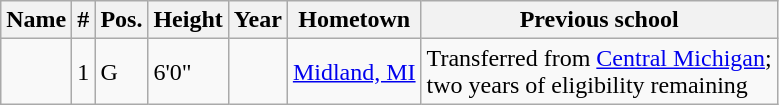<table class="wikitable sortable" border="1">
<tr>
<th>Name</th>
<th>#</th>
<th>Pos.</th>
<th>Height</th>
<th>Year</th>
<th>Hometown</th>
<th class="unsortable">Previous school</th>
</tr>
<tr>
<td></td>
<td>1</td>
<td>G</td>
<td>6'0"</td>
<td></td>
<td><a href='#'>Midland, MI</a></td>
<td>Transferred from <a href='#'>Central Michigan</a>;<br>two years of eligibility remaining</td>
</tr>
</table>
